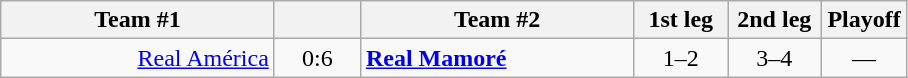<table class="wikitable" style="text-align: center;">
<tr>
<th width="175">Team #1</th>
<th width="50"></th>
<th width="175">Team #2</th>
<th width="55">1st leg</th>
<th width="55">2nd leg</th>
<th width="50">Playoff</th>
</tr>
<tr>
<td align=right><a href='#'>Real América</a></td>
<td>0:6</td>
<td align=left><strong><a href='#'>Real Mamoré</a></strong></td>
<td>1–2</td>
<td>3–4</td>
<td>—</td>
</tr>
</table>
